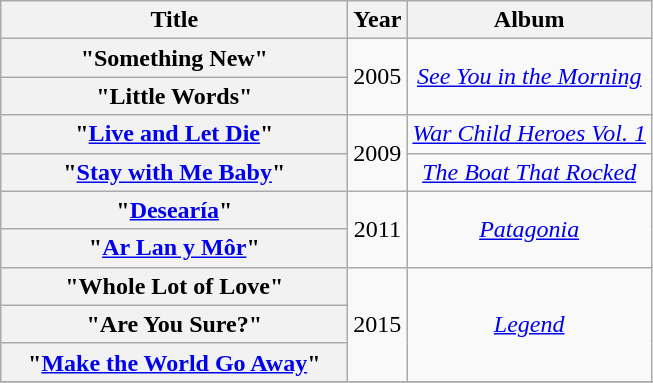<table class="wikitable plainrowheaders" style="text-align:center;">
<tr>
<th scope="col" style="width:14em;">Title</th>
<th scope="col">Year</th>
<th scope="col">Album</th>
</tr>
<tr>
<th scope="row">"Something New"<br></th>
<td rowspan="2">2005</td>
<td rowspan="2"><em><a href='#'>See You in the Morning</a></em></td>
</tr>
<tr>
<th scope="row">"Little Words"<br></th>
</tr>
<tr>
<th scope="row">"<a href='#'>Live and Let Die</a>"</th>
<td rowspan="2">2009</td>
<td><em><a href='#'>War Child Heroes Vol. 1</a></em></td>
</tr>
<tr>
<th scope="row">"<a href='#'>Stay with Me Baby</a>"</th>
<td><em><a href='#'>The Boat That Rocked</a></em></td>
</tr>
<tr>
<th scope="row">"<a href='#'>Desearía</a>"</th>
<td rowspan="2">2011</td>
<td rowspan="2"><em><a href='#'>Patagonia</a></em></td>
</tr>
<tr>
<th scope="row">"<a href='#'>Ar Lan y Môr</a>"</th>
</tr>
<tr>
<th scope="row">"Whole Lot of Love"</th>
<td rowspan="3">2015</td>
<td rowspan="3"><em><a href='#'>Legend</a></em></td>
</tr>
<tr>
<th scope="row">"Are You Sure?"</th>
</tr>
<tr>
<th scope="row">"<a href='#'>Make the World Go Away</a>"</th>
</tr>
<tr>
</tr>
</table>
